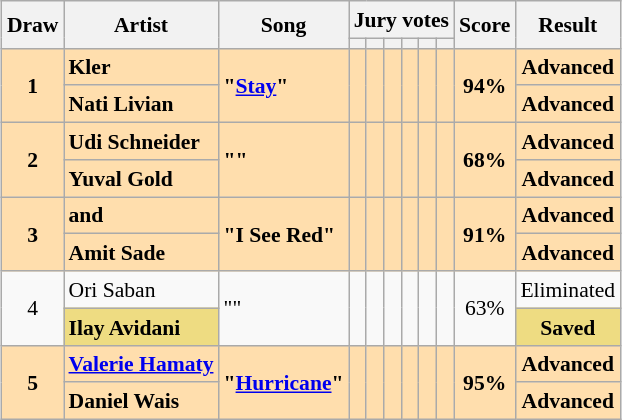<table class="sortable wikitable" style="margin: 1em auto 1em auto; text-align:center; font-size:90%; line-height:18px;">
<tr>
<th rowspan="2">Draw</th>
<th rowspan="2">Artist</th>
<th rowspan="2">Song</th>
<th colspan="6" class="unsortable">Jury votes</th>
<th rowspan="2">Score</th>
<th rowspan="2">Result</th>
</tr>
<tr>
<th class="unsortable"></th>
<th class="unsortable"></th>
<th class="unsortable"></th>
<th class="unsortable"></th>
<th class="unsortable"></th>
<th class="unsortable"></th>
</tr>
<tr style="font-weight:bold; background:navajowhite;">
<td rowspan="2">1</td>
<td align="left">Kler</td>
<td rowspan="2" align="left">"<a href='#'>Stay</a>"</td>
<td rowspan="2"></td>
<td rowspan="2"></td>
<td rowspan="2"></td>
<td rowspan="2"></td>
<td rowspan="2"></td>
<td rowspan="2"></td>
<td rowspan="2">94%</td>
<td>Advanced</td>
</tr>
<tr style="font-weight:bold; background:navajowhite;">
<td align="left">Nati Livian</td>
<td>Advanced</td>
</tr>
<tr style="font-weight:bold; background:navajowhite;">
<td rowspan="2">2</td>
<td align="left">Udi Schneider</td>
<td rowspan="2" align="left">""</td>
<td rowspan="2"></td>
<td rowspan="2"></td>
<td rowspan="2"></td>
<td rowspan="2"></td>
<td rowspan="2"></td>
<td rowspan="2"></td>
<td rowspan="2">68%</td>
<td>Advanced</td>
</tr>
<tr style="font-weight:bold; background:navajowhite;">
<td align="left">Yuval Gold</td>
<td>Advanced</td>
</tr>
<tr style="font-weight:bold; background:navajowhite;">
<td rowspan="2">3</td>
<td align="left"> and </td>
<td rowspan="2" align="left">"I See Red"</td>
<td rowspan="2"></td>
<td rowspan="2"></td>
<td rowspan="2"></td>
<td rowspan="2"></td>
<td rowspan="2"></td>
<td rowspan="2"></td>
<td rowspan="2">91%</td>
<td>Advanced</td>
</tr>
<tr style="font-weight:bold; background:navajowhite;">
<td align="left">Amit Sade</td>
<td>Advanced</td>
</tr>
<tr>
<td rowspan="2">4</td>
<td align="left">Ori Saban</td>
<td rowspan="2" align="left">""</td>
<td rowspan="2"></td>
<td rowspan="2"></td>
<td rowspan="2"></td>
<td rowspan="2"></td>
<td rowspan="2"></td>
<td rowspan="2"></td>
<td rowspan="2">63%</td>
<td>Eliminated</td>
</tr>
<tr>
<td align="left" style="font-weight:bold; background:#eedc82;">Ilay Avidani</td>
<td style="font-weight:bold; background:#eedc82;">Saved</td>
</tr>
<tr style="font-weight:bold; background:navajowhite;">
<td rowspan="2">5</td>
<td align="left"><a href='#'>Valerie Hamaty</a></td>
<td rowspan="2" align="left">"<a href='#'>Hurricane</a>"</td>
<td rowspan="2"></td>
<td rowspan="2"></td>
<td rowspan="2"></td>
<td rowspan="2"></td>
<td rowspan="2"></td>
<td rowspan="2"></td>
<td rowspan="2">95%</td>
<td>Advanced</td>
</tr>
<tr style="font-weight:bold; background:navajowhite;">
<td align="left">Daniel Wais</td>
<td>Advanced</td>
</tr>
</table>
